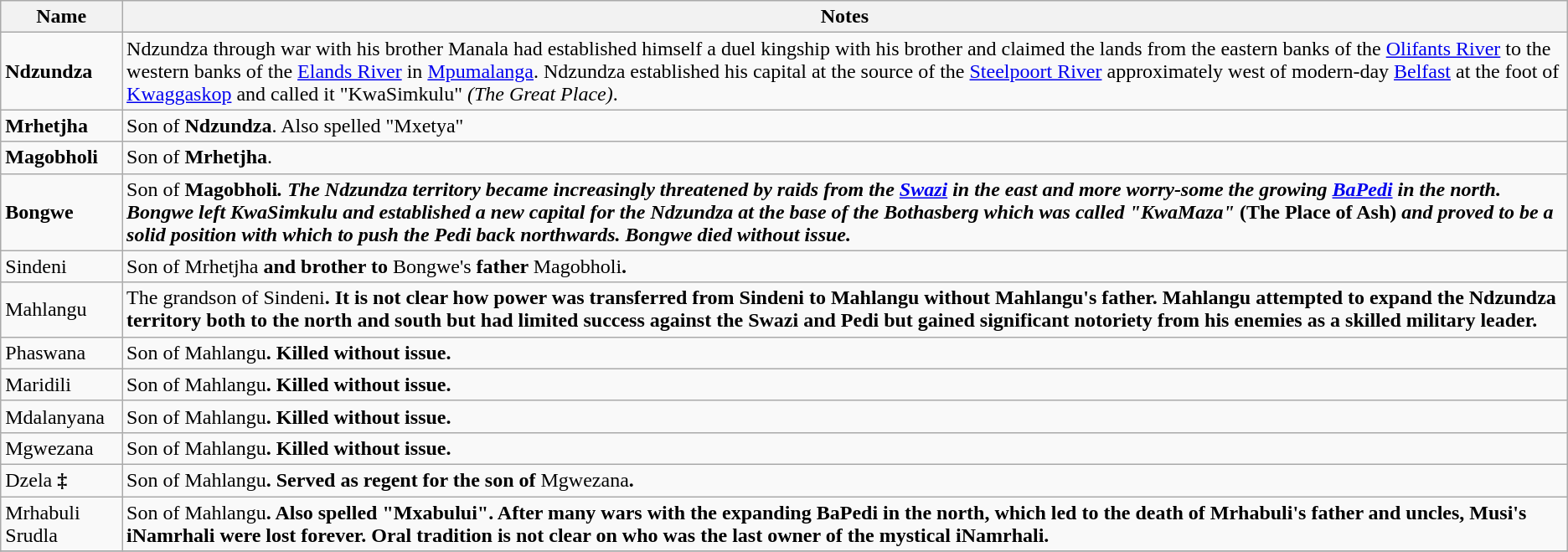<table class="wikitable">
<tr>
<th>Name</th>
<th>Notes</th>
</tr>
<tr>
<td><strong>Ndzundza</strong></td>
<td>Ndzundza through war with his brother Manala had established himself a duel kingship with his brother and claimed the lands from the eastern banks of the <a href='#'>Olifants River</a> to the western banks of the <a href='#'>Elands River</a> in <a href='#'>Mpumalanga</a>. Ndzundza established his capital at the source of the <a href='#'>Steelpoort River</a> approximately  west of modern-day <a href='#'>Belfast</a> at the foot of <a href='#'>Kwaggaskop</a> and called it "KwaSimkulu" <em>(The Great Place)</em>.</td>
</tr>
<tr>
<td><strong>Mrhetjha</strong></td>
<td>Son of <strong>Ndzundza</strong>. Also spelled "Mxetya"</td>
</tr>
<tr>
<td><strong>Magobholi</strong></td>
<td>Son of <strong>Mrhetjha</strong>.</td>
</tr>
<tr>
<td><strong>Bongwe</strong></td>
<td>Son of <strong>Magobholi<em>. The Ndzundza territory became increasingly threatened by raids from the <a href='#'>Swazi</a> in the east and more worry-some the growing <a href='#'>BaPedi</a> in the north. Bongwe left KwaSimkulu and established a new capital for the Ndzundza at the base of the Bothasberg which was called "KwaMaza" </em>(The Place of Ash)<em> and proved to be a solid position with which to push the Pedi back northwards. Bongwe died without issue.</td>
</tr>
<tr>
<td></strong>Sindeni<strong></td>
<td>Son of </strong>Mrhetjha<strong> and brother to </strong>Bongwe's<strong> father </strong>Magobholi<strong>.</td>
</tr>
<tr>
<td></strong>Mahlangu<strong></td>
<td>The grandson of </strong>Sindeni<strong>. It is not clear how power was transferred from Sindeni to Mahlangu without Mahlangu's father.  Mahlangu attempted to expand the Ndzundza territory both to the north and south but had limited success against the Swazi and Pedi but gained significant notoriety from his enemies as a skilled military leader.</td>
</tr>
<tr>
<td></strong>Phaswana<strong></td>
<td>Son of </strong>Mahlangu<strong>. Killed without issue.</td>
</tr>
<tr>
<td></strong>Maridili<strong></td>
<td>Son of </strong>Mahlangu<strong>. Killed without issue.</td>
</tr>
<tr>
<td></strong>Mdalanyana<strong></td>
<td>Son of </strong>Mahlangu<strong>. Killed without issue.</td>
</tr>
<tr>
<td></strong>Mgwezana<strong></td>
<td>Son of </strong>Mahlangu<strong>. Killed without issue.</td>
</tr>
<tr>
<td></strong>Dzela<strong> ‡</td>
<td>Son of </strong>Mahlangu<strong>. Served as regent for the son of </strong>Mgwezana<strong>.</td>
</tr>
<tr>
<td></strong>Mrhabuli Srudla<strong></td>
<td>Son of </strong>Mahlangu<strong>. Also spelled "Mxabului". After many wars with the expanding BaPedi in the north, which led to the death of Mrhabuli's father and uncles, Musi's iNamrhali were lost forever. Oral tradition is not clear on who was the last owner of the mystical iNamrhali.</td>
</tr>
<tr>
</tr>
</table>
